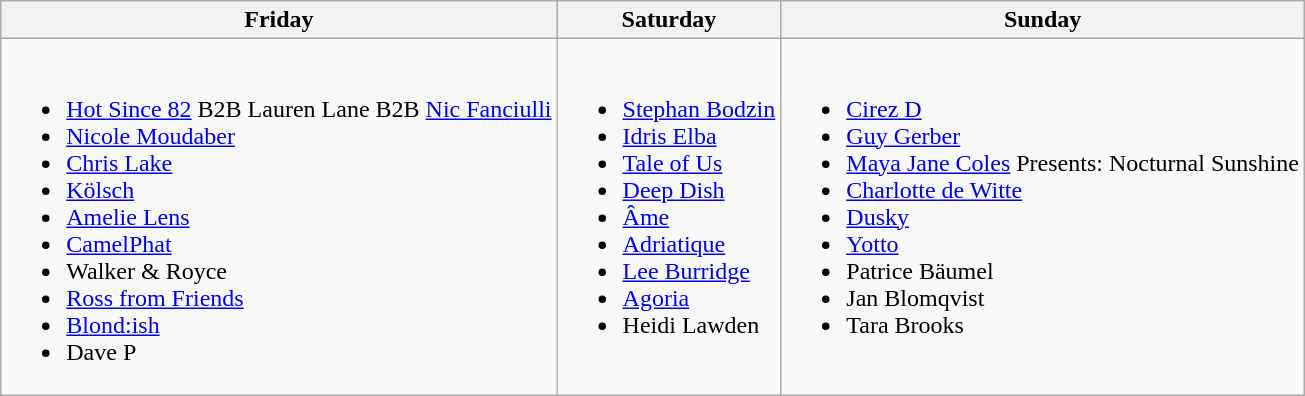<table class="wikitable">
<tr>
<th>Friday</th>
<th>Saturday</th>
<th>Sunday</th>
</tr>
<tr valign="top">
<td><br><ul><li><a href='#'>Hot Since 82</a> B2B Lauren Lane B2B <a href='#'>Nic Fanciulli</a></li><li><a href='#'>Nicole Moudaber</a></li><li><a href='#'>Chris Lake</a></li><li><a href='#'>Kölsch</a></li><li><a href='#'>Amelie Lens</a></li><li><a href='#'>CamelPhat</a></li><li>Walker & Royce</li><li><a href='#'>Ross from Friends</a></li><li><a href='#'>Blond:ish</a></li><li>Dave P</li></ul></td>
<td><br><ul><li><a href='#'>Stephan Bodzin</a></li><li><a href='#'>Idris Elba</a></li><li><a href='#'>Tale of Us</a></li><li><a href='#'>Deep Dish</a></li><li><a href='#'>Âme</a></li><li><a href='#'>Adriatique</a></li><li><a href='#'>Lee Burridge</a></li><li><a href='#'>Agoria</a></li><li>Heidi Lawden</li></ul></td>
<td><br><ul><li><a href='#'>Cirez D</a></li><li><a href='#'>Guy Gerber</a></li><li><a href='#'>Maya Jane Coles</a> Presents: Nocturnal Sunshine</li><li><a href='#'>Charlotte de Witte</a></li><li><a href='#'>Dusky</a></li><li><a href='#'>Yotto</a></li><li>Patrice Bäumel</li><li>Jan Blomqvist</li><li>Tara Brooks</li></ul></td>
</tr>
</table>
